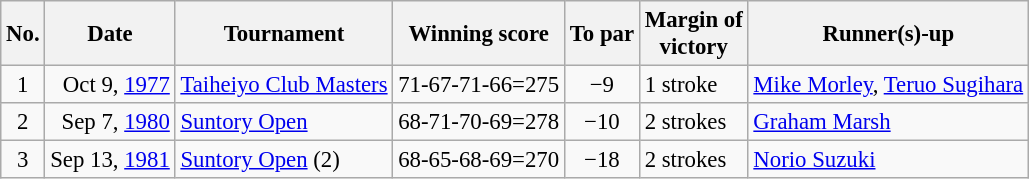<table class="wikitable" style="font-size:95%;">
<tr>
<th>No.</th>
<th>Date</th>
<th>Tournament</th>
<th>Winning score</th>
<th>To par</th>
<th>Margin of<br>victory</th>
<th>Runner(s)-up</th>
</tr>
<tr>
<td align=center>1</td>
<td align=right>Oct 9, <a href='#'>1977</a></td>
<td><a href='#'>Taiheiyo Club Masters</a></td>
<td align=right>71-67-71-66=275</td>
<td align=center>−9</td>
<td>1 stroke</td>
<td> <a href='#'>Mike Morley</a>,  <a href='#'>Teruo Sugihara</a></td>
</tr>
<tr>
<td align=center>2</td>
<td align=right>Sep 7, <a href='#'>1980</a></td>
<td><a href='#'>Suntory Open</a></td>
<td align=right>68-71-70-69=278</td>
<td align=center>−10</td>
<td>2 strokes</td>
<td> <a href='#'>Graham Marsh</a></td>
</tr>
<tr>
<td align=center>3</td>
<td align=right>Sep 13, <a href='#'>1981</a></td>
<td><a href='#'>Suntory Open</a> (2)</td>
<td align=right>68-65-68-69=270</td>
<td align=center>−18</td>
<td>2 strokes</td>
<td> <a href='#'>Norio Suzuki</a></td>
</tr>
</table>
